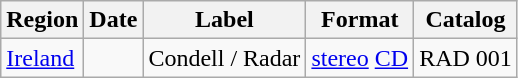<table class="wikitable">
<tr>
<th>Region</th>
<th>Date</th>
<th>Label</th>
<th>Format</th>
<th>Catalog</th>
</tr>
<tr>
<td rowspan="1"><a href='#'>Ireland</a></td>
<td rowspan="1"></td>
<td rowspan="1">Condell / Radar</td>
<td><a href='#'>stereo</a> <a href='#'>CD</a></td>
<td>RAD 001</td>
</tr>
</table>
